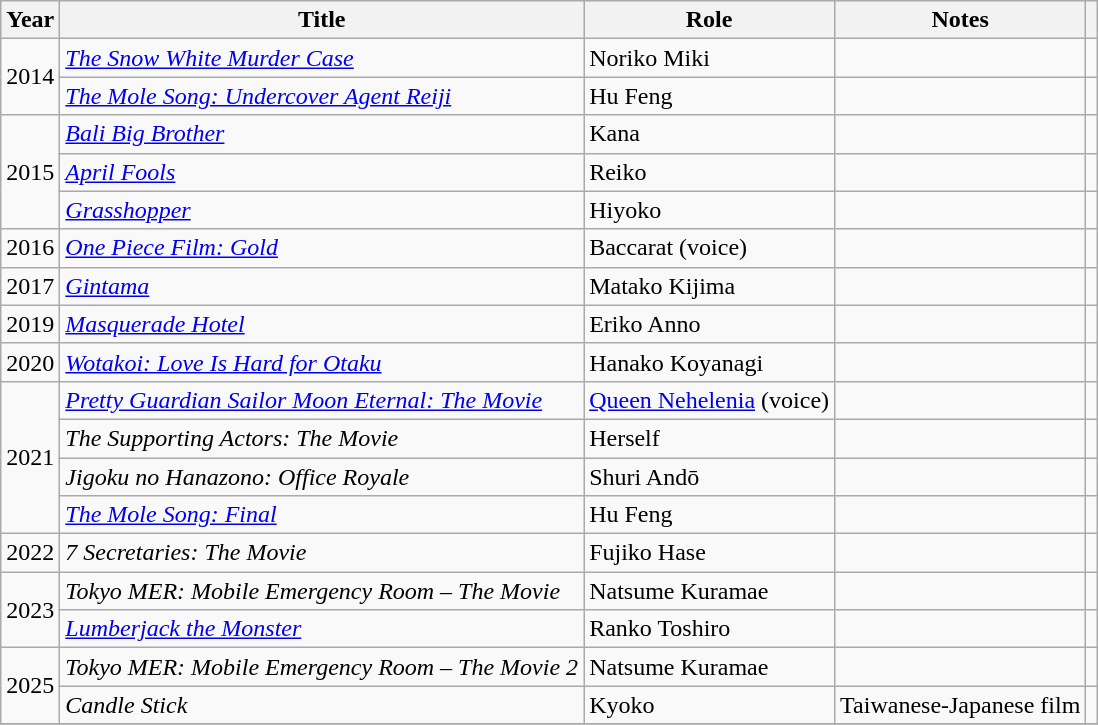<table class="wikitable">
<tr>
<th>Year</th>
<th>Title</th>
<th>Role</th>
<th>Notes</th>
<th></th>
</tr>
<tr>
<td rowspan="2">2014</td>
<td><em><a href='#'>The Snow White Murder Case</a></em></td>
<td>Noriko Miki</td>
<td></td>
<td></td>
</tr>
<tr>
<td><em><a href='#'>The Mole Song: Undercover Agent Reiji</a></em></td>
<td>Hu Feng</td>
<td></td>
<td></td>
</tr>
<tr>
<td rowspan="3">2015</td>
<td><em><a href='#'>Bali Big Brother</a></em></td>
<td>Kana</td>
<td></td>
<td></td>
</tr>
<tr>
<td><em><a href='#'>April Fools</a></em></td>
<td>Reiko</td>
<td></td>
<td></td>
</tr>
<tr>
<td><em><a href='#'>Grasshopper</a></em></td>
<td>Hiyoko</td>
<td></td>
<td></td>
</tr>
<tr>
<td>2016</td>
<td><em><a href='#'>One Piece Film: Gold</a></em></td>
<td>Baccarat (voice)</td>
<td></td>
<td></td>
</tr>
<tr>
<td>2017</td>
<td><em><a href='#'>Gintama</a></em></td>
<td>Matako Kijima</td>
<td></td>
<td></td>
</tr>
<tr>
<td>2019</td>
<td><em><a href='#'>Masquerade Hotel</a></em></td>
<td>Eriko Anno</td>
<td></td>
<td></td>
</tr>
<tr>
<td>2020</td>
<td><em><a href='#'>Wotakoi: Love Is Hard for Otaku</a></em></td>
<td>Hanako Koyanagi</td>
<td></td>
<td></td>
</tr>
<tr>
<td rowspan="4">2021</td>
<td><em><a href='#'>Pretty Guardian Sailor Moon Eternal: The Movie</a></em></td>
<td><a href='#'>Queen Nehelenia</a> (voice)</td>
<td></td>
<td></td>
</tr>
<tr>
<td><em>The Supporting Actors: The Movie</em></td>
<td>Herself</td>
<td></td>
<td></td>
</tr>
<tr>
<td><em>Jigoku no Hanazono: Office Royale</em></td>
<td>Shuri Andō</td>
<td></td>
<td></td>
</tr>
<tr>
<td><em><a href='#'>The Mole Song: Final</a></em></td>
<td>Hu Feng</td>
<td></td>
<td></td>
</tr>
<tr>
<td>2022</td>
<td><em>7 Secretaries: The Movie</em></td>
<td>Fujiko Hase</td>
<td></td>
<td></td>
</tr>
<tr>
<td rowspan="2">2023</td>
<td><em>Tokyo MER: Mobile Emergency Room – The Movie</em></td>
<td>Natsume Kuramae</td>
<td></td>
<td></td>
</tr>
<tr>
<td><em><a href='#'>Lumberjack the Monster</a></em></td>
<td>Ranko Toshiro</td>
<td></td>
<td></td>
</tr>
<tr>
<td rowspan="2">2025</td>
<td><em>Tokyo MER: Mobile Emergency Room – The Movie 2</em></td>
<td>Natsume Kuramae</td>
<td></td>
<td></td>
</tr>
<tr>
<td><em>Candle Stick</em></td>
<td>Kyoko</td>
<td>Taiwanese-Japanese film</td>
<td></td>
</tr>
<tr>
</tr>
</table>
